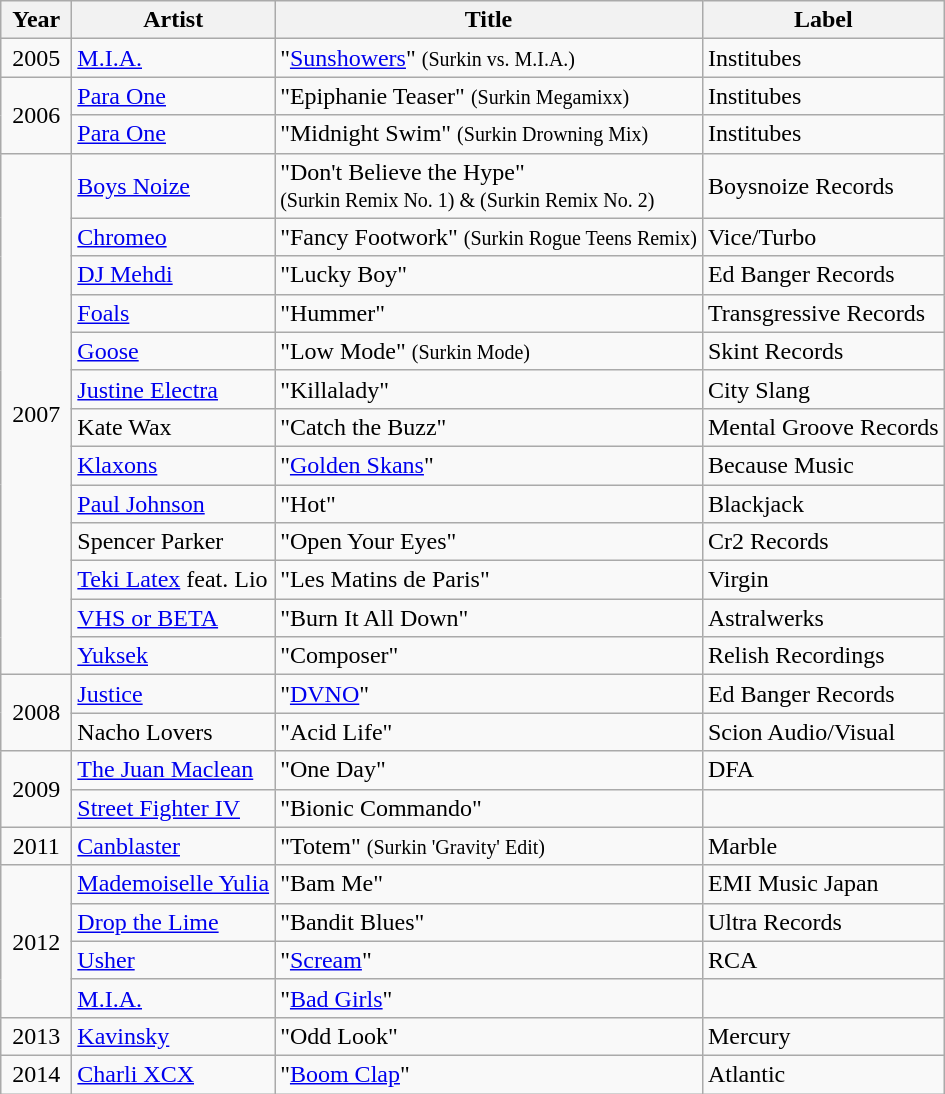<table class="wikitable">
<tr>
<th align="center" valign="top" width="40">Year</th>
<th>Artist</th>
<th>Title</th>
<th>Label</th>
</tr>
<tr>
<td align="center" valign="center" rowspan="1">2005</td>
<td><a href='#'>M.I.A.</a></td>
<td>"<a href='#'>Sunshowers</a>" <small>(Surkin vs. M.I.A.)</small></td>
<td>Institubes</td>
</tr>
<tr>
<td align="center" valign="center" rowspan="2">2006</td>
<td><a href='#'>Para One</a></td>
<td>"Epiphanie Teaser" <small>(Surkin Megamixx)</small></td>
<td>Institubes</td>
</tr>
<tr>
<td><a href='#'>Para One</a></td>
<td>"Midnight Swim" <small>(Surkin Drowning Mix)</small></td>
<td>Institubes</td>
</tr>
<tr>
<td align="center" valign="center" rowspan="13">2007</td>
<td><a href='#'>Boys Noize</a></td>
<td>"Don't Believe the Hype"<br><small>(Surkin Remix No. 1) & (Surkin Remix No. 2)</small></td>
<td>Boysnoize Records</td>
</tr>
<tr>
<td><a href='#'>Chromeo</a></td>
<td>"Fancy Footwork" <small>(Surkin Rogue Teens Remix)</small></td>
<td>Vice/Turbo</td>
</tr>
<tr>
<td><a href='#'>DJ Mehdi</a></td>
<td>"Lucky Boy"</td>
<td>Ed Banger Records</td>
</tr>
<tr>
<td><a href='#'>Foals</a></td>
<td>"Hummer"</td>
<td>Transgressive Records</td>
</tr>
<tr>
<td><a href='#'>Goose</a></td>
<td>"Low Mode" <small>(Surkin Mode)</small></td>
<td>Skint Records</td>
</tr>
<tr>
<td><a href='#'>Justine Electra</a></td>
<td>"Killalady"</td>
<td>City Slang</td>
</tr>
<tr>
<td>Kate Wax</td>
<td>"Catch the Buzz"</td>
<td>Mental Groove Records</td>
</tr>
<tr>
<td><a href='#'>Klaxons</a></td>
<td>"<a href='#'>Golden Skans</a>"</td>
<td>Because Music</td>
</tr>
<tr>
<td><a href='#'>Paul Johnson</a></td>
<td>"Hot"</td>
<td>Blackjack</td>
</tr>
<tr>
<td>Spencer Parker</td>
<td>"Open Your Eyes"</td>
<td>Cr2 Records</td>
</tr>
<tr>
<td><a href='#'>Teki Latex</a> feat. Lio</td>
<td>"Les Matins de Paris"</td>
<td>Virgin</td>
</tr>
<tr>
<td><a href='#'>VHS or BETA</a></td>
<td>"Burn It All Down"</td>
<td>Astralwerks</td>
</tr>
<tr>
<td><a href='#'>Yuksek</a></td>
<td>"Composer"</td>
<td>Relish Recordings</td>
</tr>
<tr>
<td align="center" valign="center" rowspan="2">2008</td>
<td><a href='#'>Justice</a></td>
<td>"<a href='#'>DVNO</a>"</td>
<td>Ed Banger Records</td>
</tr>
<tr>
<td>Nacho Lovers</td>
<td>"Acid Life"</td>
<td>Scion Audio/Visual</td>
</tr>
<tr>
<td align="center" valign="center" rowspan="2">2009</td>
<td><a href='#'>The Juan Maclean</a></td>
<td>"One Day"</td>
<td>DFA</td>
</tr>
<tr>
<td><a href='#'>Street Fighter IV</a></td>
<td>"Bionic Commando"</td>
<td></td>
</tr>
<tr>
<td align="center" valign="center" rowspan="1">2011</td>
<td><a href='#'>Canblaster</a></td>
<td>"Totem" <small>(Surkin 'Gravity' Edit)</small></td>
<td>Marble</td>
</tr>
<tr>
<td align="center" valign="center" rowspan="4">2012</td>
<td><a href='#'>Mademoiselle Yulia</a></td>
<td>"Bam Me"</td>
<td>EMI Music Japan</td>
</tr>
<tr>
<td><a href='#'>Drop the Lime</a></td>
<td>"Bandit Blues"</td>
<td>Ultra Records</td>
</tr>
<tr>
<td><a href='#'>Usher</a></td>
<td>"<a href='#'>Scream</a>"</td>
<td>RCA</td>
</tr>
<tr>
<td><a href='#'>M.I.A.</a></td>
<td>"<a href='#'>Bad Girls</a>"</td>
<td></td>
</tr>
<tr>
<td align="center" valign="center" rowspan="1">2013</td>
<td><a href='#'>Kavinsky</a></td>
<td>"Odd Look"</td>
<td>Mercury</td>
</tr>
<tr>
<td align="center" valign="center" rowspan="1">2014</td>
<td><a href='#'>Charli XCX</a></td>
<td>"<a href='#'>Boom Clap</a>"</td>
<td>Atlantic</td>
</tr>
</table>
